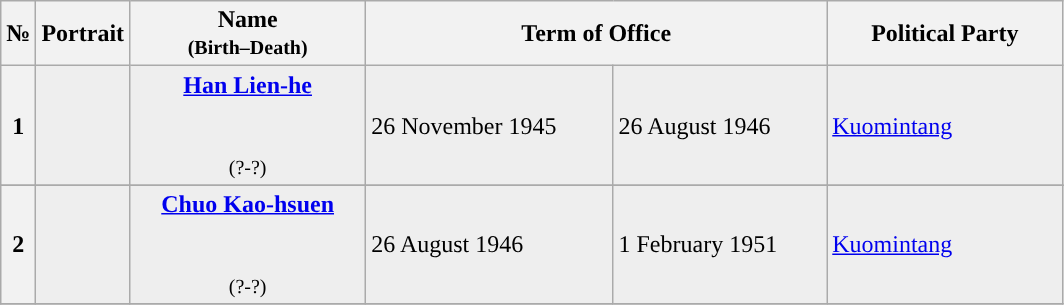<table class="wikitable">
<tr ->
<th>№</th>
<th>Portrait</th>
<th width="150">Name<br><small>(Birth–Death)</small></th>
<th colspan=2 width="300">Term of Office</th>
<th width="150">Political Party</th>
</tr>
<tr - bgcolor=#EEEEEE>
<th style="background:">1</th>
<td></td>
<td align=center><strong><a href='#'>Han Lien-he</a></strong><br><span></span><br><small><br>(?-?)</small></td>
<td>26 November 1945</td>
<td>26 August 1946</td>
<td><a href='#'>Kuomintang</a></td>
</tr>
<tr ->
</tr>
<tr - bgcolor=#EEEEEE>
<th style="background:">2</th>
<td></td>
<td align=center><strong><a href='#'>Chuo Kao-hsuen</a></strong><br><span></span><br><small><br>(?-?)</small></td>
<td>26 August 1946</td>
<td>1 February 1951</td>
<td><a href='#'>Kuomintang</a></td>
</tr>
<tr ->
</tr>
</table>
